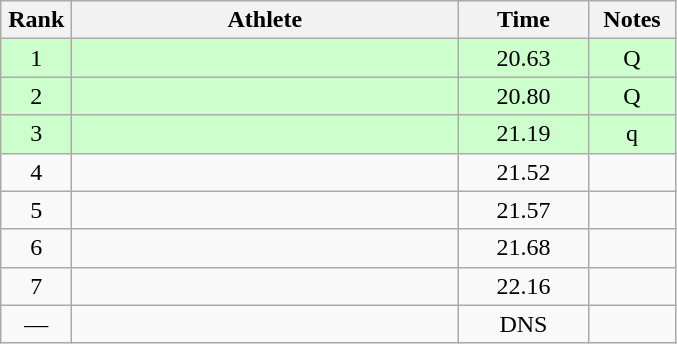<table class="wikitable" style="text-align:center">
<tr>
<th width=40>Rank</th>
<th width=250>Athlete</th>
<th width=80>Time</th>
<th width=50>Notes</th>
</tr>
<tr bgcolor=ccffcc>
<td>1</td>
<td align=left></td>
<td>20.63</td>
<td>Q</td>
</tr>
<tr bgcolor=ccffcc>
<td>2</td>
<td align=left></td>
<td>20.80</td>
<td>Q</td>
</tr>
<tr bgcolor=ccffcc>
<td>3</td>
<td align=left></td>
<td>21.19</td>
<td>q</td>
</tr>
<tr>
<td>4</td>
<td align=left></td>
<td>21.52</td>
<td></td>
</tr>
<tr>
<td>5</td>
<td align=left></td>
<td>21.57</td>
<td></td>
</tr>
<tr>
<td>6</td>
<td align=left></td>
<td>21.68</td>
<td></td>
</tr>
<tr>
<td>7</td>
<td align=left></td>
<td>22.16</td>
<td></td>
</tr>
<tr>
<td>—</td>
<td align=left></td>
<td>DNS</td>
<td></td>
</tr>
</table>
